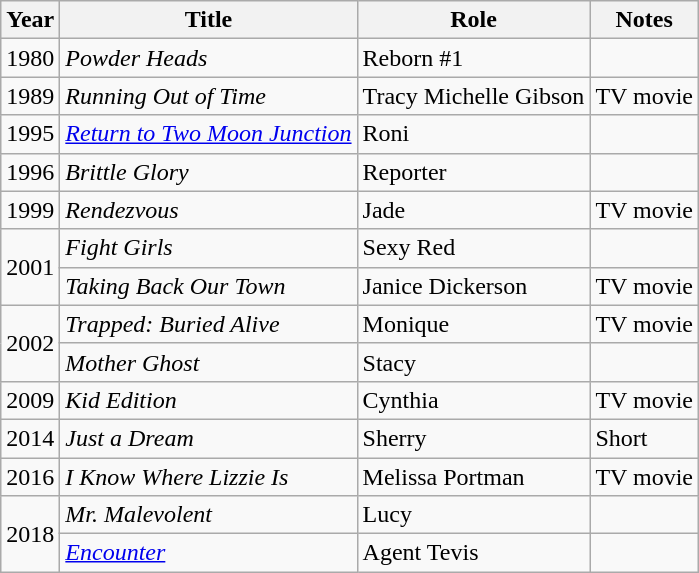<table class="wikitable sortable">
<tr>
<th>Year</th>
<th>Title</th>
<th>Role</th>
<th class="unsortable">Notes</th>
</tr>
<tr>
<td>1980</td>
<td><em>Powder Heads</em></td>
<td>Reborn #1</td>
<td></td>
</tr>
<tr>
<td>1989</td>
<td><em>Running Out of Time</em></td>
<td>Tracy Michelle Gibson</td>
<td>TV movie</td>
</tr>
<tr>
<td>1995</td>
<td><em><a href='#'>Return to Two Moon Junction</a></em></td>
<td>Roni</td>
<td></td>
</tr>
<tr>
<td>1996</td>
<td><em>Brittle Glory</em></td>
<td>Reporter</td>
<td></td>
</tr>
<tr>
<td>1999</td>
<td><em>Rendezvous</em></td>
<td>Jade</td>
<td>TV movie</td>
</tr>
<tr>
<td rowspan="2">2001</td>
<td><em>Fight Girls</em></td>
<td>Sexy Red</td>
<td></td>
</tr>
<tr>
<td><em>Taking Back Our Town</em></td>
<td>Janice Dickerson</td>
<td>TV movie</td>
</tr>
<tr>
<td rowspan="2">2002</td>
<td><em>Trapped: Buried Alive</em></td>
<td>Monique</td>
<td>TV movie</td>
</tr>
<tr>
<td><em>Mother Ghost</em></td>
<td>Stacy</td>
<td></td>
</tr>
<tr>
<td>2009</td>
<td><em>Kid Edition</em></td>
<td>Cynthia</td>
<td>TV movie</td>
</tr>
<tr>
<td>2014</td>
<td><em>Just a Dream</em></td>
<td>Sherry</td>
<td>Short</td>
</tr>
<tr>
<td>2016</td>
<td><em>I Know Where Lizzie Is</em></td>
<td>Melissa Portman</td>
<td>TV movie</td>
</tr>
<tr>
<td rowspan="2">2018</td>
<td><em>Mr. Malevolent</em></td>
<td>Lucy</td>
<td></td>
</tr>
<tr>
<td><em><a href='#'>Encounter</a></em></td>
<td>Agent Tevis</td>
<td></td>
</tr>
</table>
